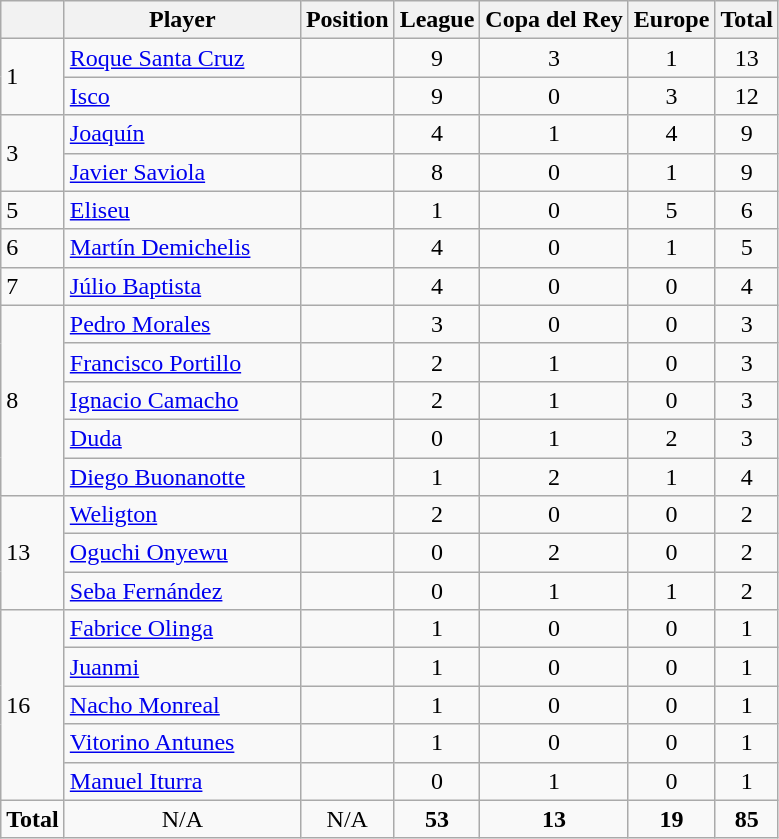<table class="wikitable">
<tr>
<th></th>
<th style="width:150px;">Player</th>
<th>Position</th>
<th>League</th>
<th>Copa del Rey</th>
<th>Europe</th>
<th>Total</th>
</tr>
<tr>
<td rowspan="2" style="text-align":center;">1</td>
<td> <a href='#'>Roque Santa Cruz</a></td>
<td align=center></td>
<td align=center>9</td>
<td align=center>3</td>
<td align=center>1</td>
<td align=center>13</td>
</tr>
<tr>
<td> <a href='#'>Isco</a></td>
<td align=center></td>
<td align=center>9</td>
<td align=center>0</td>
<td align=center>3</td>
<td align=center>12</td>
</tr>
<tr>
<td rowspan="2" style="text-align":center;">3</td>
<td> <a href='#'>Joaquín</a></td>
<td align=center></td>
<td align=center>4</td>
<td align=center>1</td>
<td align=center>4</td>
<td align=center>9</td>
</tr>
<tr>
<td> <a href='#'>Javier Saviola</a></td>
<td align=center></td>
<td align=center>8</td>
<td align=center>0</td>
<td align=center>1</td>
<td align=center>9</td>
</tr>
<tr>
<td rowspan="1" style="text-align":center;">5</td>
<td> <a href='#'>Eliseu</a></td>
<td align=center></td>
<td align=center>1</td>
<td align=center>0</td>
<td align=center>5</td>
<td align=center>6</td>
</tr>
<tr>
<td rowspan="1" style=="text-align":center;">6</td>
<td> <a href='#'>Martín Demichelis</a></td>
<td align=center></td>
<td align=center>4</td>
<td align=center>0</td>
<td align=center>1</td>
<td align=center>5</td>
</tr>
<tr>
<td rowspan="1" style=="text-align":center;">7</td>
<td> <a href='#'>Júlio Baptista</a></td>
<td align=center></td>
<td align=center>4</td>
<td align=center>0</td>
<td align=center>0</td>
<td align=center>4</td>
</tr>
<tr>
<td rowspan="5" style=="text-align":center;">8</td>
<td> <a href='#'>Pedro Morales</a></td>
<td align=center></td>
<td align=center>3</td>
<td align=center>0</td>
<td align=center>0</td>
<td align=center>3</td>
</tr>
<tr>
<td> <a href='#'>Francisco Portillo</a></td>
<td align=center></td>
<td align=center>2</td>
<td align=center>1</td>
<td align=center>0</td>
<td align=center>3</td>
</tr>
<tr>
<td> <a href='#'>Ignacio Camacho</a></td>
<td align=center></td>
<td align=center>2</td>
<td align=center>1</td>
<td align=center>0</td>
<td align=center>3</td>
</tr>
<tr>
<td> <a href='#'>Duda</a></td>
<td align=center></td>
<td align=center>0</td>
<td align=center>1</td>
<td align=center>2</td>
<td align=center>3</td>
</tr>
<tr>
<td> <a href='#'>Diego Buonanotte</a></td>
<td align=center></td>
<td align=center>1</td>
<td align=center>2</td>
<td align=center>1</td>
<td align=center>4</td>
</tr>
<tr>
<td rowspan="3" style=="text-align":center;">13</td>
<td> <a href='#'>Weligton</a></td>
<td align=center></td>
<td align=center>2</td>
<td align=center>0</td>
<td align=center>0</td>
<td align=center>2</td>
</tr>
<tr>
<td> <a href='#'>Oguchi Onyewu</a></td>
<td align=center></td>
<td align=center>0</td>
<td align=center>2</td>
<td align=center>0</td>
<td align=center>2</td>
</tr>
<tr>
<td> <a href='#'>Seba Fernández</a></td>
<td align=center></td>
<td align=center>0</td>
<td align=center>1</td>
<td align=center>1</td>
<td align=center>2</td>
</tr>
<tr>
<td rowspan="5" style="text-align":center;">16</td>
<td> <a href='#'>Fabrice Olinga</a></td>
<td align=center></td>
<td align=center>1</td>
<td align=center>0</td>
<td align=center>0</td>
<td align=center>1</td>
</tr>
<tr>
<td> <a href='#'>Juanmi</a></td>
<td align=center></td>
<td align=center>1</td>
<td align=center>0</td>
<td align=center>0</td>
<td align=center>1</td>
</tr>
<tr>
<td> <a href='#'>Nacho Monreal</a></td>
<td align=center></td>
<td align=center>1</td>
<td align=center>0</td>
<td align=center>0</td>
<td align=center>1</td>
</tr>
<tr>
<td> <a href='#'>Vitorino Antunes</a></td>
<td align=center></td>
<td align=center>1</td>
<td align=center>0</td>
<td align=center>0</td>
<td align=center>1</td>
</tr>
<tr>
<td> <a href='#'>Manuel Iturra</a></td>
<td align=center></td>
<td align=center>0</td>
<td align=center>1</td>
<td align=center>0</td>
<td align=center>1</td>
</tr>
<tr>
<td><strong>Total</strong></td>
<td align=center>N/A</td>
<td align=center>N/A</td>
<td align=center><strong>53</strong></td>
<td align=center><strong>13</strong></td>
<td align=center><strong>19</strong></td>
<td align=center><strong>85</strong></td>
</tr>
</table>
